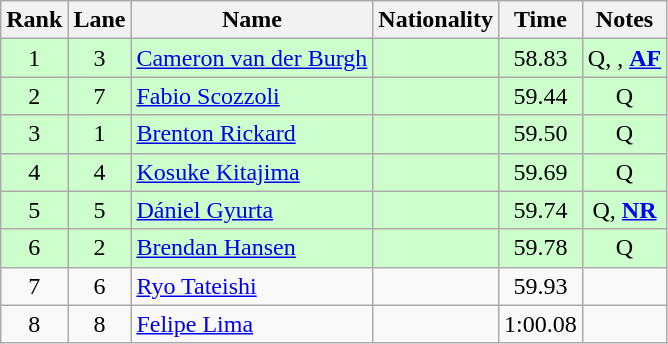<table class="wikitable sortable" style="text-align:center">
<tr>
<th>Rank</th>
<th>Lane</th>
<th>Name</th>
<th>Nationality</th>
<th>Time</th>
<th>Notes</th>
</tr>
<tr bgcolor=ccffcc>
<td>1</td>
<td>3</td>
<td align=left><a href='#'>Cameron van der Burgh</a></td>
<td align=left></td>
<td>58.83</td>
<td>Q, ,  <strong><a href='#'>AF</a></strong></td>
</tr>
<tr bgcolor=ccffcc>
<td>2</td>
<td>7</td>
<td align=left><a href='#'>Fabio Scozzoli</a></td>
<td align=left></td>
<td>59.44</td>
<td>Q</td>
</tr>
<tr bgcolor=ccffcc>
<td>3</td>
<td>1</td>
<td align=left><a href='#'>Brenton Rickard</a></td>
<td align=left></td>
<td>59.50</td>
<td>Q</td>
</tr>
<tr bgcolor=ccffcc>
<td>4</td>
<td>4</td>
<td align=left><a href='#'>Kosuke Kitajima</a></td>
<td align=left></td>
<td>59.69</td>
<td>Q</td>
</tr>
<tr bgcolor=ccffcc>
<td>5</td>
<td>5</td>
<td align=left><a href='#'>Dániel Gyurta</a></td>
<td align=left></td>
<td>59.74</td>
<td>Q, <strong><a href='#'>NR</a></strong></td>
</tr>
<tr bgcolor=ccffcc>
<td>6</td>
<td>2</td>
<td align=left><a href='#'>Brendan Hansen</a></td>
<td align=left></td>
<td>59.78</td>
<td>Q</td>
</tr>
<tr>
<td>7</td>
<td>6</td>
<td align=left><a href='#'>Ryo Tateishi</a></td>
<td align=left></td>
<td>59.93</td>
<td></td>
</tr>
<tr>
<td>8</td>
<td>8</td>
<td align=left><a href='#'>Felipe Lima</a></td>
<td align=left></td>
<td>1:00.08</td>
<td></td>
</tr>
</table>
